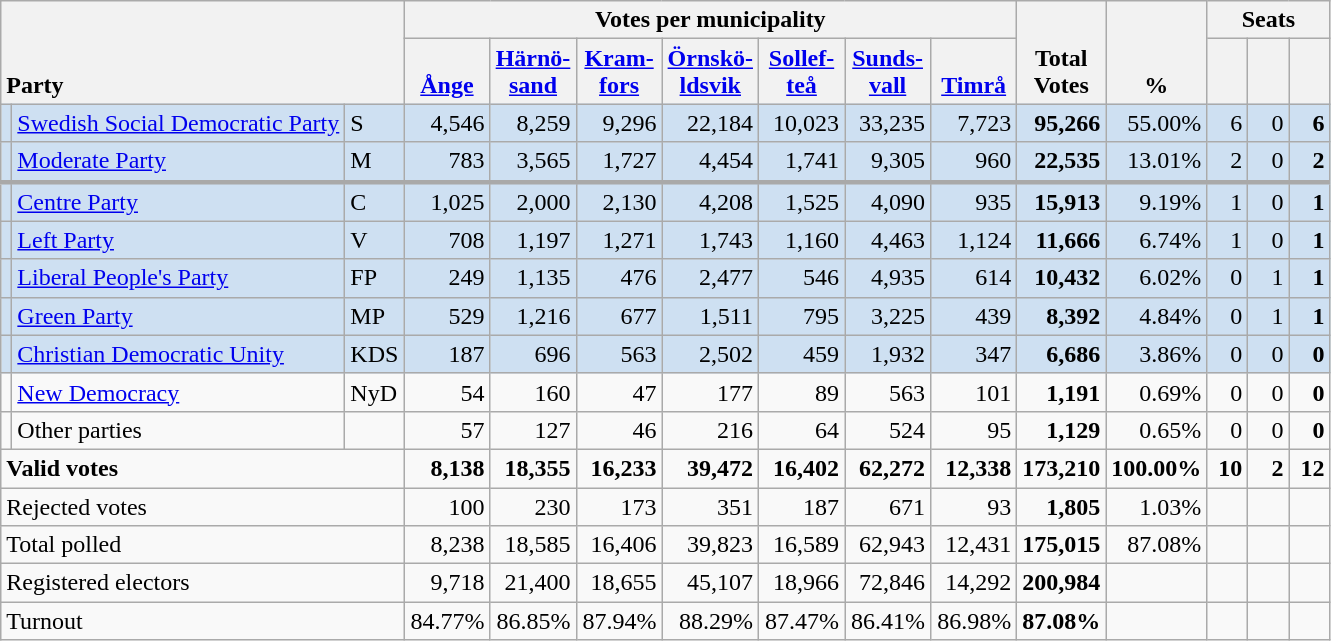<table class="wikitable" border="1" style="text-align:right;">
<tr>
<th style="text-align:left;" valign=bottom rowspan=2 colspan=3>Party</th>
<th colspan=7>Votes per municipality</th>
<th align=center valign=bottom rowspan=2 width="50">Total Votes</th>
<th align=center valign=bottom rowspan=2 width="50">%</th>
<th colspan=3>Seats</th>
</tr>
<tr>
<th align=center valign=bottom width="50"><a href='#'>Ånge</a></th>
<th align=center valign=bottom width="50"><a href='#'>Härnö- sand</a></th>
<th align=center valign=bottom width="50"><a href='#'>Kram- fors</a></th>
<th align=center valign=bottom width="50"><a href='#'>Örnskö- ldsvik</a></th>
<th align=center valign=bottom width="50"><a href='#'>Sollef- teå</a></th>
<th align=center valign=bottom width="50"><a href='#'>Sunds- vall</a></th>
<th align=center valign=bottom width="50"><a href='#'>Timrå</a></th>
<th align=center valign=bottom width="20"><small></small></th>
<th align=center valign=bottom width="20"><small><a href='#'></a></small></th>
<th align=center valign=bottom width="20"><small></small></th>
</tr>
<tr style="background:#CEE0F2;">
<td></td>
<td align=left style="white-space: nowrap;"><a href='#'>Swedish Social Democratic Party</a></td>
<td align=left>S</td>
<td>4,546</td>
<td>8,259</td>
<td>9,296</td>
<td>22,184</td>
<td>10,023</td>
<td>33,235</td>
<td>7,723</td>
<td><strong>95,266</strong></td>
<td>55.00%</td>
<td>6</td>
<td>0</td>
<td><strong>6</strong></td>
</tr>
<tr style="background:#CEE0F2;">
<td></td>
<td align=left><a href='#'>Moderate Party</a></td>
<td align=left>M</td>
<td>783</td>
<td>3,565</td>
<td>1,727</td>
<td>4,454</td>
<td>1,741</td>
<td>9,305</td>
<td>960</td>
<td><strong>22,535</strong></td>
<td>13.01%</td>
<td>2</td>
<td>0</td>
<td><strong>2</strong></td>
</tr>
<tr style="background:#CEE0F2; border-top:3px solid darkgray;">
<td></td>
<td align=left><a href='#'>Centre Party</a></td>
<td align=left>C</td>
<td>1,025</td>
<td>2,000</td>
<td>2,130</td>
<td>4,208</td>
<td>1,525</td>
<td>4,090</td>
<td>935</td>
<td><strong>15,913</strong></td>
<td>9.19%</td>
<td>1</td>
<td>0</td>
<td><strong>1</strong></td>
</tr>
<tr style="background:#CEE0F2;">
<td></td>
<td align=left><a href='#'>Left Party</a></td>
<td align=left>V</td>
<td>708</td>
<td>1,197</td>
<td>1,271</td>
<td>1,743</td>
<td>1,160</td>
<td>4,463</td>
<td>1,124</td>
<td><strong>11,666</strong></td>
<td>6.74%</td>
<td>1</td>
<td>0</td>
<td><strong>1</strong></td>
</tr>
<tr style="background:#CEE0F2;">
<td></td>
<td align=left><a href='#'>Liberal People's Party</a></td>
<td align=left>FP</td>
<td>249</td>
<td>1,135</td>
<td>476</td>
<td>2,477</td>
<td>546</td>
<td>4,935</td>
<td>614</td>
<td><strong>10,432</strong></td>
<td>6.02%</td>
<td>0</td>
<td>1</td>
<td><strong>1</strong></td>
</tr>
<tr style="background:#CEE0F2;">
<td></td>
<td align=left><a href='#'>Green Party</a></td>
<td align=left>MP</td>
<td>529</td>
<td>1,216</td>
<td>677</td>
<td>1,511</td>
<td>795</td>
<td>3,225</td>
<td>439</td>
<td><strong>8,392</strong></td>
<td>4.84%</td>
<td>0</td>
<td>1</td>
<td><strong>1</strong></td>
</tr>
<tr style="background:#CEE0F2;">
<td></td>
<td align=left><a href='#'>Christian Democratic Unity</a></td>
<td align=left>KDS</td>
<td>187</td>
<td>696</td>
<td>563</td>
<td>2,502</td>
<td>459</td>
<td>1,932</td>
<td>347</td>
<td><strong>6,686</strong></td>
<td>3.86%</td>
<td>0</td>
<td>0</td>
<td><strong>0</strong></td>
</tr>
<tr>
<td></td>
<td align=left><a href='#'>New Democracy</a></td>
<td align=left>NyD</td>
<td>54</td>
<td>160</td>
<td>47</td>
<td>177</td>
<td>89</td>
<td>563</td>
<td>101</td>
<td><strong>1,191</strong></td>
<td>0.69%</td>
<td>0</td>
<td>0</td>
<td><strong>0</strong></td>
</tr>
<tr>
<td></td>
<td align=left>Other parties</td>
<td></td>
<td>57</td>
<td>127</td>
<td>46</td>
<td>216</td>
<td>64</td>
<td>524</td>
<td>95</td>
<td><strong>1,129</strong></td>
<td>0.65%</td>
<td>0</td>
<td>0</td>
<td><strong>0</strong></td>
</tr>
<tr style="font-weight:bold">
<td align=left colspan=3>Valid votes</td>
<td>8,138</td>
<td>18,355</td>
<td>16,233</td>
<td>39,472</td>
<td>16,402</td>
<td>62,272</td>
<td>12,338</td>
<td>173,210</td>
<td>100.00%</td>
<td>10</td>
<td>2</td>
<td>12</td>
</tr>
<tr>
<td align=left colspan=3>Rejected votes</td>
<td>100</td>
<td>230</td>
<td>173</td>
<td>351</td>
<td>187</td>
<td>671</td>
<td>93</td>
<td><strong>1,805</strong></td>
<td>1.03%</td>
<td></td>
<td></td>
<td></td>
</tr>
<tr>
<td align=left colspan=3>Total polled</td>
<td>8,238</td>
<td>18,585</td>
<td>16,406</td>
<td>39,823</td>
<td>16,589</td>
<td>62,943</td>
<td>12,431</td>
<td><strong>175,015</strong></td>
<td>87.08%</td>
<td></td>
<td></td>
<td></td>
</tr>
<tr>
<td align=left colspan=3>Registered electors</td>
<td>9,718</td>
<td>21,400</td>
<td>18,655</td>
<td>45,107</td>
<td>18,966</td>
<td>72,846</td>
<td>14,292</td>
<td><strong>200,984</strong></td>
<td></td>
<td></td>
<td></td>
<td></td>
</tr>
<tr>
<td align=left colspan=3>Turnout</td>
<td>84.77%</td>
<td>86.85%</td>
<td>87.94%</td>
<td>88.29%</td>
<td>87.47%</td>
<td>86.41%</td>
<td>86.98%</td>
<td><strong>87.08%</strong></td>
<td></td>
<td></td>
<td></td>
<td></td>
</tr>
</table>
